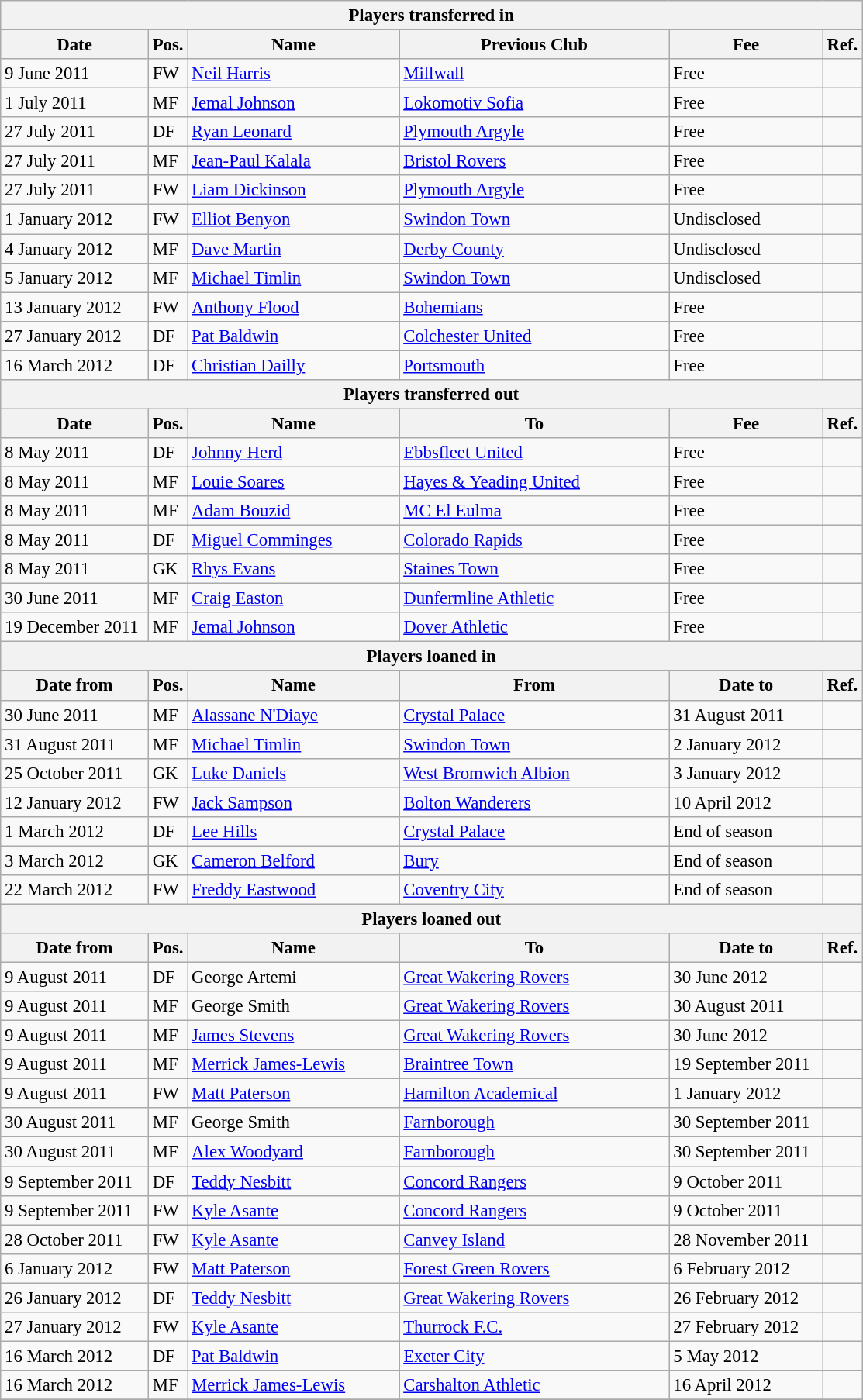<table class="wikitable" style="font-size:95%;">
<tr>
<th colspan="6">Players transferred in</th>
</tr>
<tr>
<th width="120px">Date</th>
<th width="25px">Pos.</th>
<th width="175px">Name</th>
<th width="225px">Previous Club</th>
<th width="125px">Fee</th>
<th width="25px">Ref.</th>
</tr>
<tr>
<td>9 June 2011</td>
<td>FW</td>
<td> <a href='#'>Neil Harris</a></td>
<td> <a href='#'>Millwall</a></td>
<td>Free</td>
<td></td>
</tr>
<tr>
<td>1 July 2011</td>
<td>MF</td>
<td> <a href='#'>Jemal Johnson</a></td>
<td> <a href='#'>Lokomotiv Sofia</a></td>
<td>Free</td>
<td></td>
</tr>
<tr>
<td>27 July 2011</td>
<td>DF</td>
<td> <a href='#'>Ryan Leonard</a></td>
<td> <a href='#'>Plymouth Argyle</a></td>
<td>Free</td>
<td></td>
</tr>
<tr>
<td>27 July 2011</td>
<td>MF</td>
<td> <a href='#'>Jean-Paul Kalala</a></td>
<td> <a href='#'>Bristol Rovers</a></td>
<td>Free</td>
<td></td>
</tr>
<tr>
<td>27 July 2011</td>
<td>FW</td>
<td> <a href='#'>Liam Dickinson</a></td>
<td> <a href='#'>Plymouth Argyle</a></td>
<td>Free</td>
<td></td>
</tr>
<tr>
<td>1 January 2012</td>
<td>FW</td>
<td> <a href='#'>Elliot Benyon</a></td>
<td> <a href='#'>Swindon Town</a></td>
<td>Undisclosed</td>
<td></td>
</tr>
<tr>
<td>4 January 2012</td>
<td>MF</td>
<td> <a href='#'>Dave Martin</a></td>
<td> <a href='#'>Derby County</a></td>
<td>Undisclosed</td>
<td></td>
</tr>
<tr>
<td>5 January 2012</td>
<td>MF</td>
<td> <a href='#'>Michael Timlin</a></td>
<td> <a href='#'>Swindon Town</a></td>
<td>Undisclosed</td>
<td></td>
</tr>
<tr>
<td>13 January 2012</td>
<td>FW</td>
<td> <a href='#'>Anthony Flood</a></td>
<td> <a href='#'>Bohemians</a></td>
<td>Free</td>
<td></td>
</tr>
<tr>
<td>27 January 2012</td>
<td>DF</td>
<td> <a href='#'>Pat Baldwin</a></td>
<td> <a href='#'>Colchester United</a></td>
<td>Free</td>
<td></td>
</tr>
<tr>
<td>16 March 2012</td>
<td>DF</td>
<td> <a href='#'>Christian Dailly</a></td>
<td> <a href='#'>Portsmouth</a></td>
<td>Free</td>
<td></td>
</tr>
<tr>
<th colspan="6">Players transferred out</th>
</tr>
<tr>
<th>Date</th>
<th>Pos.</th>
<th>Name</th>
<th>To</th>
<th>Fee</th>
<th>Ref.</th>
</tr>
<tr>
<td>8 May 2011</td>
<td>DF</td>
<td> <a href='#'>Johnny Herd</a></td>
<td> <a href='#'>Ebbsfleet United</a></td>
<td>Free</td>
<td></td>
</tr>
<tr>
<td>8 May 2011</td>
<td>MF</td>
<td> <a href='#'>Louie Soares</a></td>
<td> <a href='#'>Hayes & Yeading United</a></td>
<td>Free</td>
<td></td>
</tr>
<tr>
<td>8 May 2011</td>
<td>MF</td>
<td> <a href='#'>Adam Bouzid</a></td>
<td> <a href='#'>MC El Eulma</a></td>
<td>Free</td>
<td></td>
</tr>
<tr>
<td>8 May 2011</td>
<td>DF</td>
<td> <a href='#'>Miguel Comminges</a></td>
<td> <a href='#'>Colorado Rapids</a></td>
<td>Free</td>
<td></td>
</tr>
<tr>
<td>8 May 2011</td>
<td>GK</td>
<td> <a href='#'>Rhys Evans</a></td>
<td> <a href='#'>Staines Town</a></td>
<td>Free</td>
<td></td>
</tr>
<tr>
<td>30 June 2011</td>
<td>MF</td>
<td> <a href='#'>Craig Easton</a></td>
<td> <a href='#'>Dunfermline Athletic</a></td>
<td>Free</td>
<td></td>
</tr>
<tr>
<td>19 December 2011</td>
<td>MF</td>
<td> <a href='#'>Jemal Johnson</a></td>
<td> <a href='#'>Dover Athletic</a></td>
<td>Free</td>
<td></td>
</tr>
<tr>
<th colspan="6">Players loaned in</th>
</tr>
<tr>
<th>Date from</th>
<th>Pos.</th>
<th>Name</th>
<th>From</th>
<th>Date to</th>
<th>Ref.</th>
</tr>
<tr>
<td>30 June 2011</td>
<td>MF</td>
<td> <a href='#'>Alassane N'Diaye</a></td>
<td> <a href='#'>Crystal Palace</a></td>
<td>31 August 2011</td>
<td></td>
</tr>
<tr>
<td>31 August 2011</td>
<td>MF</td>
<td> <a href='#'>Michael Timlin</a></td>
<td> <a href='#'>Swindon Town</a></td>
<td>2 January 2012</td>
<td></td>
</tr>
<tr>
<td>25 October 2011</td>
<td>GK</td>
<td> <a href='#'>Luke Daniels</a></td>
<td> <a href='#'>West Bromwich Albion</a></td>
<td>3 January 2012</td>
<td></td>
</tr>
<tr>
<td>12 January 2012</td>
<td>FW</td>
<td> <a href='#'>Jack Sampson</a></td>
<td> <a href='#'>Bolton Wanderers</a></td>
<td>10 April 2012</td>
<td></td>
</tr>
<tr>
<td>1 March 2012</td>
<td>DF</td>
<td> <a href='#'>Lee Hills</a></td>
<td> <a href='#'>Crystal Palace</a></td>
<td>End of season</td>
<td></td>
</tr>
<tr>
<td>3 March 2012</td>
<td>GK</td>
<td> <a href='#'>Cameron Belford</a></td>
<td> <a href='#'>Bury</a></td>
<td>End of season</td>
<td></td>
</tr>
<tr>
<td>22 March 2012</td>
<td>FW</td>
<td> <a href='#'>Freddy Eastwood</a></td>
<td> <a href='#'>Coventry City</a></td>
<td>End of season</td>
<td></td>
</tr>
<tr>
<th colspan="6">Players loaned out</th>
</tr>
<tr>
<th>Date from</th>
<th>Pos.</th>
<th>Name</th>
<th>To</th>
<th>Date to</th>
<th>Ref.</th>
</tr>
<tr>
<td>9 August 2011</td>
<td>DF</td>
<td> George Artemi</td>
<td> <a href='#'>Great Wakering Rovers</a></td>
<td>30 June 2012</td>
<td></td>
</tr>
<tr>
<td>9 August 2011</td>
<td>MF</td>
<td> George Smith</td>
<td> <a href='#'>Great Wakering Rovers</a></td>
<td>30 August 2011</td>
<td></td>
</tr>
<tr>
<td>9 August 2011</td>
<td>MF</td>
<td> <a href='#'>James Stevens</a></td>
<td> <a href='#'>Great Wakering Rovers</a></td>
<td>30 June 2012</td>
<td></td>
</tr>
<tr>
<td>9 August 2011</td>
<td>MF</td>
<td> <a href='#'>Merrick James-Lewis</a></td>
<td> <a href='#'>Braintree Town</a></td>
<td>19 September 2011</td>
<td></td>
</tr>
<tr>
<td>9 August 2011</td>
<td>FW</td>
<td> <a href='#'>Matt Paterson</a></td>
<td> <a href='#'>Hamilton Academical</a></td>
<td>1 January 2012</td>
<td></td>
</tr>
<tr>
<td>30 August 2011</td>
<td>MF</td>
<td> George Smith</td>
<td> <a href='#'>Farnborough</a></td>
<td>30 September 2011</td>
<td></td>
</tr>
<tr>
<td>30 August 2011</td>
<td>MF</td>
<td> <a href='#'>Alex Woodyard</a></td>
<td> <a href='#'>Farnborough</a></td>
<td>30 September 2011</td>
<td></td>
</tr>
<tr>
<td>9 September 2011</td>
<td>DF</td>
<td> <a href='#'>Teddy Nesbitt</a></td>
<td> <a href='#'>Concord Rangers</a></td>
<td>9 October 2011</td>
<td></td>
</tr>
<tr>
<td>9 September 2011</td>
<td>FW</td>
<td> <a href='#'>Kyle Asante</a></td>
<td> <a href='#'>Concord Rangers</a></td>
<td>9 October 2011</td>
<td></td>
</tr>
<tr>
<td>28 October 2011</td>
<td>FW</td>
<td> <a href='#'>Kyle Asante</a></td>
<td> <a href='#'>Canvey Island</a></td>
<td>28 November 2011</td>
<td></td>
</tr>
<tr>
<td>6 January 2012</td>
<td>FW</td>
<td> <a href='#'>Matt Paterson</a></td>
<td> <a href='#'>Forest Green Rovers</a></td>
<td>6 February 2012</td>
<td></td>
</tr>
<tr>
<td>26 January 2012</td>
<td>DF</td>
<td> <a href='#'>Teddy Nesbitt</a></td>
<td> <a href='#'>Great Wakering Rovers</a></td>
<td>26 February 2012</td>
<td></td>
</tr>
<tr>
<td>27 January 2012</td>
<td>FW</td>
<td> <a href='#'>Kyle Asante</a></td>
<td> <a href='#'>Thurrock F.C.</a></td>
<td>27 February 2012</td>
<td></td>
</tr>
<tr>
<td>16 March 2012</td>
<td>DF</td>
<td> <a href='#'>Pat Baldwin</a></td>
<td> <a href='#'>Exeter City</a></td>
<td>5 May 2012</td>
<td></td>
</tr>
<tr>
<td>16 March 2012</td>
<td>MF</td>
<td> <a href='#'>Merrick James-Lewis</a></td>
<td> <a href='#'>Carshalton Athletic</a></td>
<td>16 April 2012</td>
<td></td>
</tr>
<tr>
</tr>
</table>
